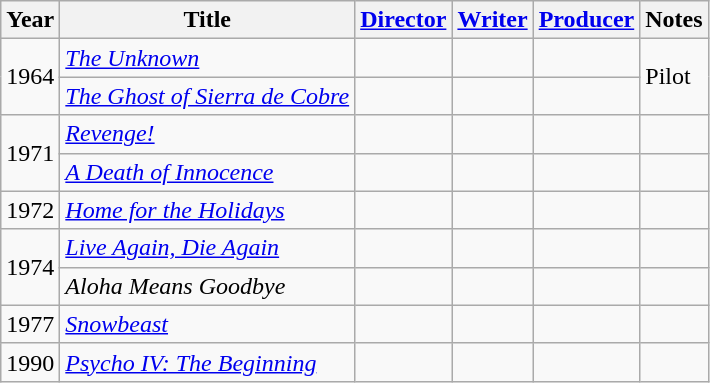<table class="wikitable">
<tr>
<th>Year</th>
<th>Title</th>
<th><a href='#'>Director</a></th>
<th><a href='#'>Writer</a></th>
<th><a href='#'>Producer</a></th>
<th>Notes</th>
</tr>
<tr>
<td rowspan="2">1964</td>
<td><em><a href='#'>The Unknown</a></em></td>
<td></td>
<td></td>
<td></td>
<td rowspan=2>Pilot</td>
</tr>
<tr>
<td><em><a href='#'>The Ghost of Sierra de Cobre</a></em></td>
<td></td>
<td></td>
<td></td>
</tr>
<tr>
<td rowspan=2>1971</td>
<td><em><a href='#'>Revenge!</a></em></td>
<td></td>
<td></td>
<td></td>
<td></td>
</tr>
<tr>
<td><em><a href='#'>A Death of Innocence</a></em></td>
<td></td>
<td></td>
<td></td>
<td></td>
</tr>
<tr>
<td>1972</td>
<td><em><a href='#'>Home for the Holidays</a></em></td>
<td></td>
<td></td>
<td></td>
<td></td>
</tr>
<tr>
<td rowspan=2>1974</td>
<td><em><a href='#'>Live Again, Die Again</a></em></td>
<td></td>
<td></td>
<td></td>
<td></td>
</tr>
<tr>
<td><em>Aloha Means Goodbye</em></td>
<td></td>
<td></td>
<td></td>
<td></td>
</tr>
<tr>
<td>1977</td>
<td><em><a href='#'>Snowbeast</a></em></td>
<td></td>
<td></td>
<td></td>
<td></td>
</tr>
<tr>
<td>1990</td>
<td><em><a href='#'>Psycho IV: The Beginning</a></em></td>
<td></td>
<td></td>
<td></td>
<td></td>
</tr>
</table>
